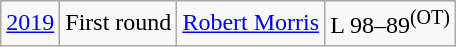<table class="wikitable">
<tr style="text-align:center;">
<td><a href='#'>2019</a></td>
<td>First round</td>
<td><a href='#'>Robert Morris</a></td>
<td>L 98–89<sup>(OT)</sup></td>
</tr>
</table>
